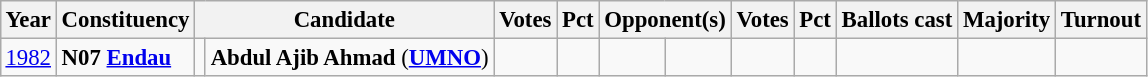<table class="wikitable" style="margin:0.5em ; font-size:95%">
<tr>
<th>Year</th>
<th>Constituency</th>
<th colspan=2>Candidate</th>
<th>Votes</th>
<th>Pct</th>
<th colspan=2>Opponent(s)</th>
<th>Votes</th>
<th>Pct</th>
<th>Ballots cast</th>
<th>Majority</th>
<th>Turnout</th>
</tr>
<tr>
<td><a href='#'>1982</a></td>
<td><strong>N07 <a href='#'>Endau</a></strong></td>
<td></td>
<td><strong>Abdul Ajib Ahmad</strong> (<a href='#'><strong>UMNO</strong></a>)</td>
<td align=right></td>
<td></td>
<td></td>
<td></td>
<td></td>
<td></td>
<td></td>
<td></td>
</tr>
</table>
